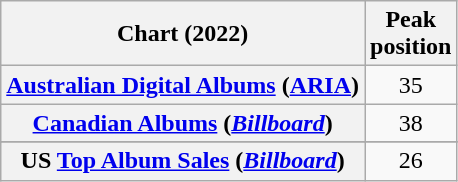<table class="wikitable sortable plainrowheaders" style="text-align:center">
<tr>
<th scope="col">Chart (2022)</th>
<th scope="col">Peak<br>position</th>
</tr>
<tr>
<th scope="row"><a href='#'>Australian Digital Albums</a> (<a href='#'>ARIA</a>)</th>
<td>35</td>
</tr>
<tr>
<th scope="row"><a href='#'>Canadian Albums</a> (<em><a href='#'>Billboard</a></em>)</th>
<td>38</td>
</tr>
<tr>
</tr>
<tr>
</tr>
<tr>
</tr>
<tr>
<th scope="row">US <a href='#'>Top Album Sales</a> (<em><a href='#'>Billboard</a></em>)</th>
<td>26</td>
</tr>
</table>
